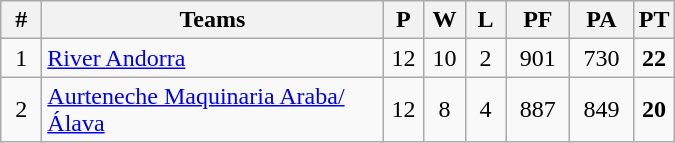<table class="wikitable" style="text-align: center;">
<tr>
<th width=20>#</th>
<th width=220>Teams</th>
<th width=20>P</th>
<th width=20>W</th>
<th width=20>L</th>
<th width=35>PF</th>
<th width=35>PA</th>
<th width=20>PT</th>
</tr>
<tr>
<td>1</td>
<td align="left"><a href='#'>River Andorra</a></td>
<td>12</td>
<td>10</td>
<td>2</td>
<td>901</td>
<td>730</td>
<td><strong>22</strong></td>
</tr>
<tr>
<td>2</td>
<td align="left"><a href='#'>Aurteneche Maquinaria Araba/Álava</a></td>
<td>12</td>
<td>8</td>
<td>4</td>
<td>887</td>
<td>849</td>
<td><strong>20</strong></td>
</tr>
</table>
